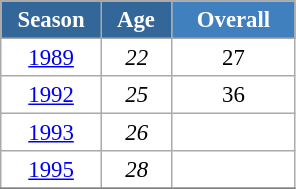<table class="wikitable" style="font-size:95%; text-align:center; border:grey solid 1px; border-collapse:collapse; background:#ffffff;">
<tr>
<th style="background-color:#369; color:white; width:60px;"> Season </th>
<th style="background-color:#369; color:white; width:40px;"> Age </th>
<th style="background-color:#4180be; color:white; width:75px;">Overall</th>
</tr>
<tr>
<td><a href='#'>1989</a></td>
<td><em>22</em></td>
<td>27</td>
</tr>
<tr>
<td><a href='#'>1992</a></td>
<td><em>25</em></td>
<td>36</td>
</tr>
<tr>
<td><a href='#'>1993</a></td>
<td><em>26</em></td>
<td></td>
</tr>
<tr>
<td><a href='#'>1995</a></td>
<td><em>28</em></td>
<td></td>
</tr>
<tr>
</tr>
</table>
